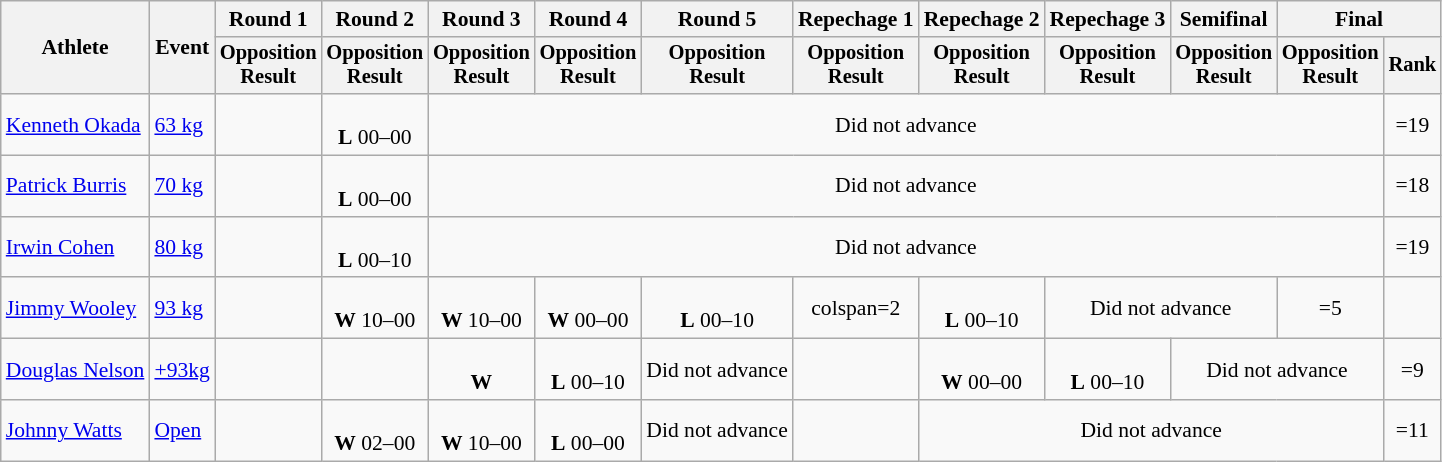<table class=wikitable style=font-size:90%;text-align:center>
<tr>
<th rowspan=2>Athlete</th>
<th rowspan=2>Event</th>
<th>Round 1</th>
<th>Round 2</th>
<th>Round 3</th>
<th>Round 4</th>
<th>Round 5</th>
<th>Repechage 1</th>
<th>Repechage 2</th>
<th>Repechage 3</th>
<th>Semifinal</th>
<th colspan=2>Final</th>
</tr>
<tr style=font-size:95%>
<th>Opposition<br>Result</th>
<th>Opposition<br>Result</th>
<th>Opposition<br>Result</th>
<th>Opposition<br>Result</th>
<th>Opposition<br>Result</th>
<th>Opposition<br>Result</th>
<th>Opposition<br>Result</th>
<th>Opposition<br>Result</th>
<th>Opposition<br>Result</th>
<th>Opposition<br>Result</th>
<th>Rank</th>
</tr>
<tr>
<td align=left><a href='#'>Kenneth Okada</a></td>
<td align=left><a href='#'>63 kg</a></td>
<td></td>
<td><br><strong>L</strong> 00–00 </td>
<td colspan=8>Did not advance</td>
<td>=19</td>
</tr>
<tr>
<td align=left><a href='#'>Patrick Burris</a></td>
<td align=left><a href='#'>70 kg</a></td>
<td></td>
<td><br><strong>L</strong> 00–00 </td>
<td colspan=8>Did not advance</td>
<td>=18</td>
</tr>
<tr>
<td align=left><a href='#'>Irwin Cohen</a></td>
<td align=left><a href='#'>80 kg</a></td>
<td></td>
<td><br><strong>L</strong> 00–10</td>
<td colspan=8>Did not advance</td>
<td>=19</td>
</tr>
<tr>
<td align=left><a href='#'>Jimmy Wooley</a></td>
<td align=left><a href='#'>93 kg</a></td>
<td></td>
<td><br><strong>W</strong> 10–00</td>
<td><br><strong>W</strong> 10–00</td>
<td><br><strong>W</strong> 00–00 </td>
<td><br><strong>L</strong> 00–10</td>
<td>colspan=2 </td>
<td><br><strong>L</strong> 00–10</td>
<td colspan=2>Did not advance</td>
<td>=5</td>
</tr>
<tr>
<td align=left><a href='#'>Douglas Nelson</a></td>
<td align=left><a href='#'>+93kg</a></td>
<td></td>
<td></td>
<td><br><strong>W</strong> </td>
<td><br><strong>L</strong> 00–10</td>
<td>Did not advance</td>
<td></td>
<td><br><strong>W</strong> 00–00 </td>
<td><br><strong>L</strong> 00–10</td>
<td colspan=2>Did not advance</td>
<td>=9</td>
</tr>
<tr>
<td align=left><a href='#'>Johnny Watts</a></td>
<td align=left><a href='#'>Open</a></td>
<td></td>
<td><br><strong>W</strong> 02–00</td>
<td><br><strong>W</strong> 10–00</td>
<td><br><strong>L</strong> 00–00 </td>
<td>Did not advance</td>
<td></td>
<td colspan=4>Did not advance</td>
<td>=11</td>
</tr>
</table>
